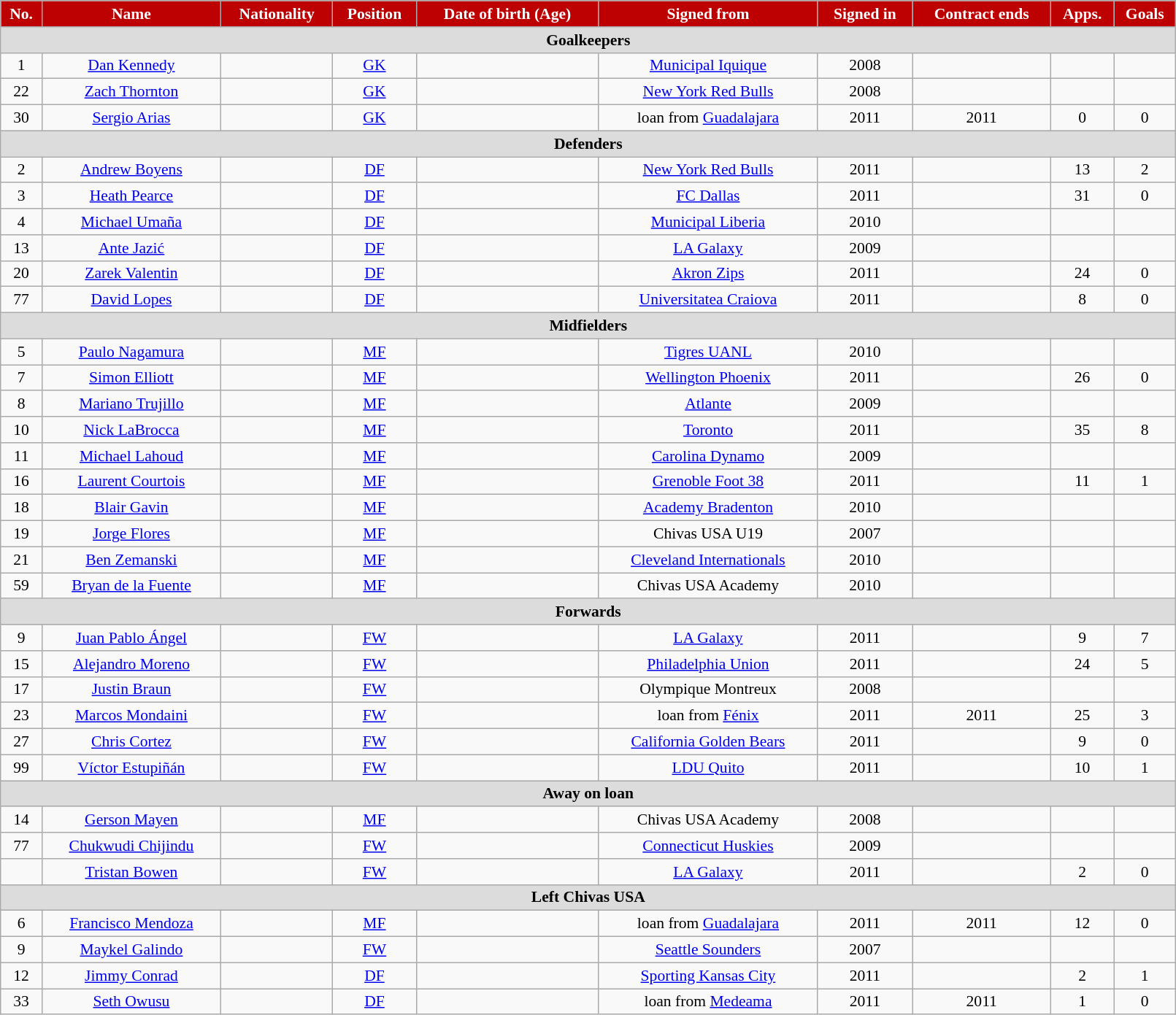<table class="wikitable"  style="text-align:center; font-size:90%; width:85%;">
<tr>
<th style="background:#BD0102; color:white; text-align:center;">No.</th>
<th style="background:#BD0102; color:white; text-align:center;">Name</th>
<th style="background:#BD0102; color:white; text-align:center;">Nationality</th>
<th style="background:#BD0102; color:white; text-align:center;">Position</th>
<th style="background:#BD0102; color:white; text-align:center;">Date of birth (Age)</th>
<th style="background:#BD0102; color:white; text-align:center;">Signed from</th>
<th style="background:#BD0102; color:white; text-align:center;">Signed in</th>
<th style="background:#BD0102; color:white; text-align:center;">Contract ends</th>
<th style="background:#BD0102; color:white; text-align:center;">Apps.</th>
<th style="background:#BD0102; color:white; text-align:center;">Goals</th>
</tr>
<tr>
<th colspan="11"  style="background:#dcdcdc; text-align:center;">Goalkeepers</th>
</tr>
<tr>
<td>1</td>
<td><a href='#'>Dan Kennedy</a></td>
<td></td>
<td><a href='#'>GK</a></td>
<td></td>
<td> <a href='#'>Municipal Iquique</a></td>
<td>2008</td>
<td></td>
<td></td>
<td></td>
</tr>
<tr>
<td>22</td>
<td><a href='#'>Zach Thornton</a></td>
<td></td>
<td><a href='#'>GK</a></td>
<td></td>
<td><a href='#'>New York Red Bulls</a></td>
<td>2008</td>
<td></td>
<td></td>
<td></td>
</tr>
<tr>
<td>30</td>
<td><a href='#'>Sergio Arias</a></td>
<td></td>
<td><a href='#'>GK</a></td>
<td></td>
<td>loan from  <a href='#'>Guadalajara</a></td>
<td>2011</td>
<td>2011</td>
<td>0</td>
<td>0</td>
</tr>
<tr>
<th colspan="11"  style="background:#dcdcdc; text-align:center;">Defenders</th>
</tr>
<tr>
<td>2</td>
<td><a href='#'>Andrew Boyens</a></td>
<td></td>
<td><a href='#'>DF</a></td>
<td></td>
<td><a href='#'>New York Red Bulls</a></td>
<td>2011</td>
<td></td>
<td>13</td>
<td>2</td>
</tr>
<tr>
<td>3</td>
<td><a href='#'>Heath Pearce</a></td>
<td></td>
<td><a href='#'>DF</a></td>
<td></td>
<td><a href='#'>FC Dallas</a></td>
<td>2011</td>
<td></td>
<td>31</td>
<td>0</td>
</tr>
<tr>
<td>4</td>
<td><a href='#'>Michael Umaña</a></td>
<td></td>
<td><a href='#'>DF</a></td>
<td></td>
<td><a href='#'>Municipal Liberia</a></td>
<td>2010</td>
<td></td>
<td></td>
<td></td>
</tr>
<tr>
<td>13</td>
<td><a href='#'>Ante Jazić</a></td>
<td></td>
<td><a href='#'>DF</a></td>
<td></td>
<td><a href='#'>LA Galaxy</a></td>
<td>2009</td>
<td></td>
<td></td>
<td></td>
</tr>
<tr>
<td>20</td>
<td><a href='#'>Zarek Valentin</a></td>
<td></td>
<td><a href='#'>DF</a></td>
<td></td>
<td><a href='#'>Akron Zips</a></td>
<td>2011</td>
<td></td>
<td>24</td>
<td>0</td>
</tr>
<tr>
<td>77</td>
<td><a href='#'>David Lopes</a></td>
<td></td>
<td><a href='#'>DF</a></td>
<td></td>
<td> <a href='#'>Universitatea Craiova</a></td>
<td>2011</td>
<td></td>
<td>8</td>
<td>0</td>
</tr>
<tr>
<th colspan="11"  style="background:#dcdcdc; text-align:center;">Midfielders</th>
</tr>
<tr>
<td>5</td>
<td><a href='#'>Paulo Nagamura</a></td>
<td></td>
<td><a href='#'>MF</a></td>
<td></td>
<td> <a href='#'>Tigres UANL</a></td>
<td>2010</td>
<td></td>
<td></td>
<td></td>
</tr>
<tr>
<td>7</td>
<td><a href='#'>Simon Elliott</a></td>
<td></td>
<td><a href='#'>MF</a></td>
<td></td>
<td> <a href='#'>Wellington Phoenix</a></td>
<td>2011</td>
<td></td>
<td>26</td>
<td>0</td>
</tr>
<tr>
<td>8</td>
<td><a href='#'>Mariano Trujillo</a></td>
<td></td>
<td><a href='#'>MF</a></td>
<td></td>
<td> <a href='#'>Atlante</a></td>
<td>2009</td>
<td></td>
<td></td>
<td></td>
</tr>
<tr>
<td>10</td>
<td><a href='#'>Nick LaBrocca</a></td>
<td></td>
<td><a href='#'>MF</a></td>
<td></td>
<td><a href='#'>Toronto</a></td>
<td>2011</td>
<td></td>
<td>35</td>
<td>8</td>
</tr>
<tr>
<td>11</td>
<td><a href='#'>Michael Lahoud</a></td>
<td></td>
<td><a href='#'>MF</a></td>
<td></td>
<td><a href='#'>Carolina Dynamo</a></td>
<td>2009</td>
<td></td>
<td></td>
<td></td>
</tr>
<tr>
<td>16</td>
<td><a href='#'>Laurent Courtois</a></td>
<td></td>
<td><a href='#'>MF</a></td>
<td></td>
<td> <a href='#'>Grenoble Foot 38</a></td>
<td>2011</td>
<td></td>
<td>11</td>
<td>1</td>
</tr>
<tr>
<td>18</td>
<td><a href='#'>Blair Gavin</a></td>
<td></td>
<td><a href='#'>MF</a></td>
<td></td>
<td><a href='#'>Academy Bradenton</a></td>
<td>2010</td>
<td></td>
<td></td>
<td></td>
</tr>
<tr>
<td>19</td>
<td><a href='#'>Jorge Flores</a></td>
<td></td>
<td><a href='#'>MF</a></td>
<td></td>
<td>Chivas USA U19</td>
<td>2007</td>
<td></td>
<td></td>
<td></td>
</tr>
<tr>
<td>21</td>
<td><a href='#'>Ben Zemanski</a></td>
<td></td>
<td><a href='#'>MF</a></td>
<td></td>
<td><a href='#'>Cleveland Internationals</a></td>
<td>2010</td>
<td></td>
<td></td>
<td></td>
</tr>
<tr>
<td>59</td>
<td><a href='#'>Bryan de la Fuente</a></td>
<td></td>
<td><a href='#'>MF</a></td>
<td></td>
<td>Chivas USA Academy</td>
<td>2010</td>
<td></td>
<td></td>
<td></td>
</tr>
<tr>
<th colspan="11"  style="background:#dcdcdc; text-align:center;">Forwards</th>
</tr>
<tr>
<td>9</td>
<td><a href='#'>Juan Pablo Ángel</a></td>
<td></td>
<td><a href='#'>FW</a></td>
<td></td>
<td><a href='#'>LA Galaxy</a></td>
<td>2011</td>
<td></td>
<td>9</td>
<td>7</td>
</tr>
<tr>
<td>15</td>
<td><a href='#'>Alejandro Moreno</a></td>
<td></td>
<td><a href='#'>FW</a></td>
<td></td>
<td><a href='#'>Philadelphia Union</a></td>
<td>2011</td>
<td></td>
<td>24</td>
<td>5</td>
</tr>
<tr>
<td>17</td>
<td><a href='#'>Justin Braun</a></td>
<td></td>
<td><a href='#'>FW</a></td>
<td></td>
<td>Olympique Montreux</td>
<td>2008</td>
<td></td>
<td></td>
<td></td>
</tr>
<tr>
<td>23</td>
<td><a href='#'>Marcos Mondaini</a></td>
<td></td>
<td><a href='#'>FW</a></td>
<td></td>
<td>loan from  <a href='#'>Fénix</a></td>
<td>2011</td>
<td>2011</td>
<td>25</td>
<td>3</td>
</tr>
<tr>
<td>27</td>
<td><a href='#'>Chris Cortez</a></td>
<td></td>
<td><a href='#'>FW</a></td>
<td></td>
<td><a href='#'>California Golden Bears</a></td>
<td>2011</td>
<td></td>
<td>9</td>
<td>0</td>
</tr>
<tr>
<td>99</td>
<td><a href='#'>Víctor Estupiñán</a></td>
<td></td>
<td><a href='#'>FW</a></td>
<td></td>
<td> <a href='#'>LDU Quito</a></td>
<td>2011</td>
<td></td>
<td>10</td>
<td>1</td>
</tr>
<tr>
<th colspan="11"  style="background:#dcdcdc; text-align:center;">Away on loan</th>
</tr>
<tr>
<td>14</td>
<td><a href='#'>Gerson Mayen</a></td>
<td></td>
<td><a href='#'>MF</a></td>
<td></td>
<td>Chivas USA Academy</td>
<td>2008</td>
<td></td>
<td></td>
<td></td>
</tr>
<tr>
<td>77</td>
<td><a href='#'>Chukwudi Chijindu</a></td>
<td></td>
<td><a href='#'>FW</a></td>
<td></td>
<td><a href='#'>Connecticut Huskies</a></td>
<td>2009</td>
<td></td>
<td></td>
<td></td>
</tr>
<tr>
<td></td>
<td><a href='#'>Tristan Bowen</a></td>
<td></td>
<td><a href='#'>FW</a></td>
<td></td>
<td><a href='#'>LA Galaxy</a></td>
<td>2011</td>
<td></td>
<td>2</td>
<td>0</td>
</tr>
<tr>
<th colspan="11"  style="background:#dcdcdc; text-align:center;">Left Chivas USA</th>
</tr>
<tr>
<td>6</td>
<td><a href='#'>Francisco Mendoza</a></td>
<td></td>
<td><a href='#'>MF</a></td>
<td></td>
<td>loan from  <a href='#'>Guadalajara</a></td>
<td>2011</td>
<td>2011</td>
<td>12</td>
<td>0</td>
</tr>
<tr>
<td>9</td>
<td><a href='#'>Maykel Galindo</a></td>
<td></td>
<td><a href='#'>FW</a></td>
<td></td>
<td><a href='#'>Seattle Sounders</a></td>
<td>2007</td>
<td></td>
<td></td>
<td></td>
</tr>
<tr>
<td>12</td>
<td><a href='#'>Jimmy Conrad</a></td>
<td></td>
<td><a href='#'>DF</a></td>
<td></td>
<td><a href='#'>Sporting Kansas City</a></td>
<td>2011</td>
<td></td>
<td>2</td>
<td>1</td>
</tr>
<tr>
<td>33</td>
<td><a href='#'>Seth Owusu</a></td>
<td></td>
<td><a href='#'>DF</a></td>
<td></td>
<td>loan from  <a href='#'>Medeama</a></td>
<td>2011</td>
<td>2011</td>
<td>1</td>
<td>0</td>
</tr>
</table>
